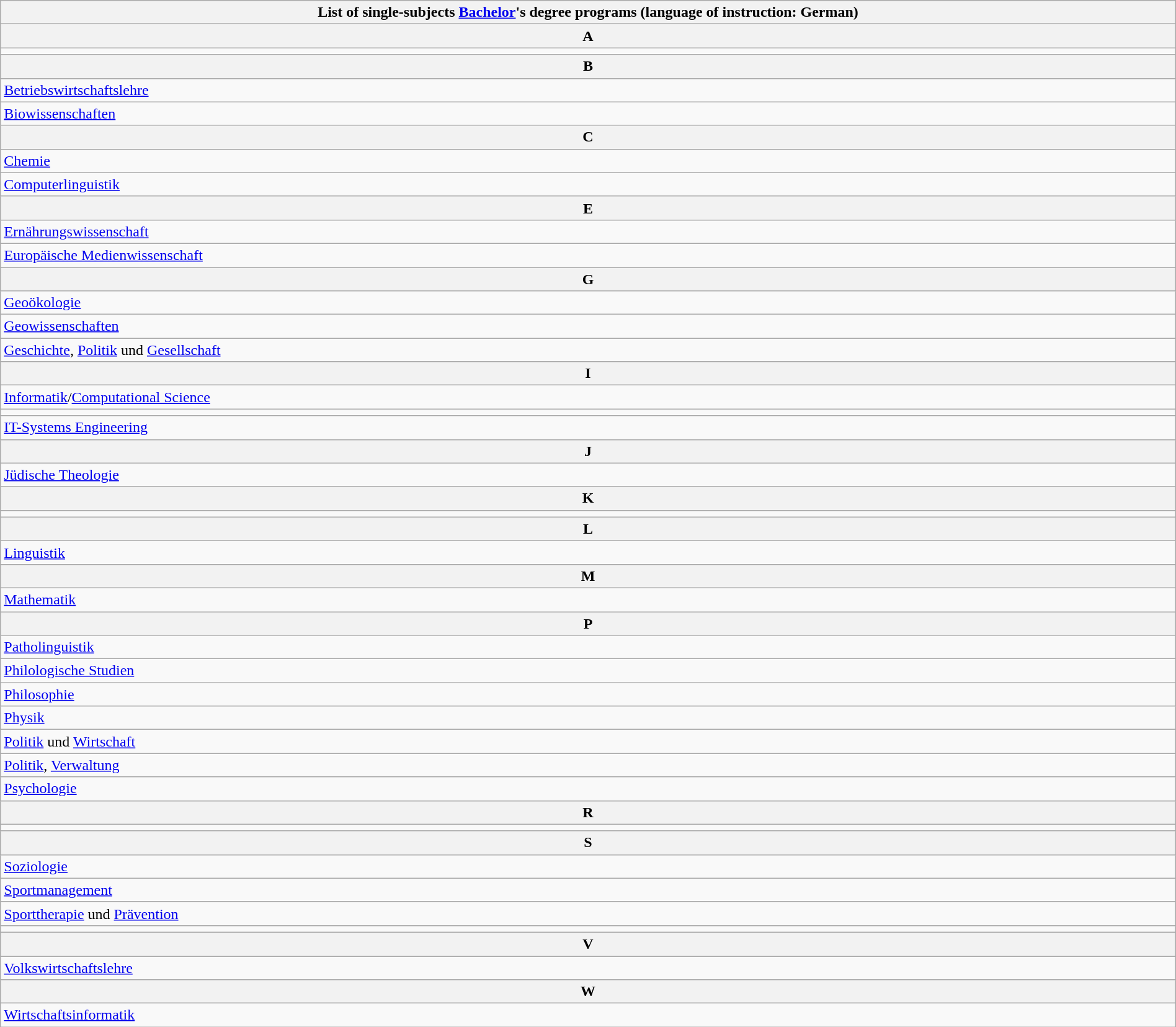<table class="wikitable  mw-collapsible mw-collapsed" width="100%">
<tr>
<th>List of single-subjects <a href='#'>Bachelor</a>'s degree programs (language of instruction: German)</th>
</tr>
<tr>
<th>A</th>
</tr>
<tr>
<td></td>
</tr>
<tr>
<th>B</th>
</tr>
<tr>
<td><a href='#'>Betriebswirtschaftslehre</a></td>
</tr>
<tr>
<td><a href='#'>Biowissenschaften</a></td>
</tr>
<tr>
<th>C</th>
</tr>
<tr>
<td><a href='#'>Chemie</a></td>
</tr>
<tr>
<td><a href='#'>Computerlinguistik</a></td>
</tr>
<tr>
<th>E</th>
</tr>
<tr>
<td><a href='#'>Ernährungswissenschaft</a></td>
</tr>
<tr>
<td><a href='#'>Europäische Medienwissenschaft</a></td>
</tr>
<tr>
<th>G</th>
</tr>
<tr>
<td><a href='#'>Geoökologie</a></td>
</tr>
<tr>
<td><a href='#'>Geowissenschaften</a></td>
</tr>
<tr>
<td><a href='#'>Geschichte</a>, <a href='#'>Politik</a> und <a href='#'>Gesellschaft</a></td>
</tr>
<tr>
<th>I</th>
</tr>
<tr>
<td><a href='#'>Informatik</a>/<a href='#'>Computational Science</a></td>
</tr>
<tr>
<td></td>
</tr>
<tr>
<td><a href='#'>IT-Systems Engineering</a></td>
</tr>
<tr>
<th>J</th>
</tr>
<tr>
<td><a href='#'>Jüdische Theologie</a></td>
</tr>
<tr>
<th>K</th>
</tr>
<tr>
<td></td>
</tr>
<tr>
<th>L</th>
</tr>
<tr>
<td><a href='#'>Linguistik</a></td>
</tr>
<tr>
<th>M</th>
</tr>
<tr>
<td><a href='#'>Mathematik</a></td>
</tr>
<tr>
<th>P</th>
</tr>
<tr>
<td><a href='#'>Patholinguistik</a></td>
</tr>
<tr>
<td><a href='#'>Philologische Studien</a></td>
</tr>
<tr>
<td><a href='#'>Philosophie</a></td>
</tr>
<tr>
<td><a href='#'>Physik</a></td>
</tr>
<tr>
<td><a href='#'>Politik</a> und <a href='#'>Wirtschaft</a></td>
</tr>
<tr>
<td><a href='#'>Politik</a>, <a href='#'>Verwaltung</a></td>
</tr>
<tr>
<td><a href='#'>Psychologie</a></td>
</tr>
<tr>
<th>R</th>
</tr>
<tr>
<td></td>
</tr>
<tr>
<th>S</th>
</tr>
<tr>
<td><a href='#'>Soziologie</a></td>
</tr>
<tr>
<td><a href='#'>Sportmanagement</a></td>
</tr>
<tr>
<td><a href='#'>Sporttherapie</a> und <a href='#'>Prävention</a></td>
</tr>
<tr>
<td></td>
</tr>
<tr>
<th>V</th>
</tr>
<tr>
<td><a href='#'>Volkswirtschaftslehre</a></td>
</tr>
<tr>
<th>W</th>
</tr>
<tr>
<td><a href='#'>Wirtschaftsinformatik</a></td>
</tr>
</table>
